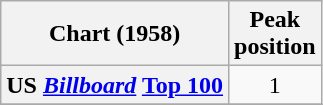<table class="wikitable sortable plainrowheaders" style="text-align:center">
<tr>
<th>Chart (1958)</th>
<th>Peak<br>position</th>
</tr>
<tr>
<th scope="row">US <a href='#'><em>Billboard</em></a> <a href='#'>Top 100</a></th>
<td>1</td>
</tr>
<tr>
</tr>
</table>
